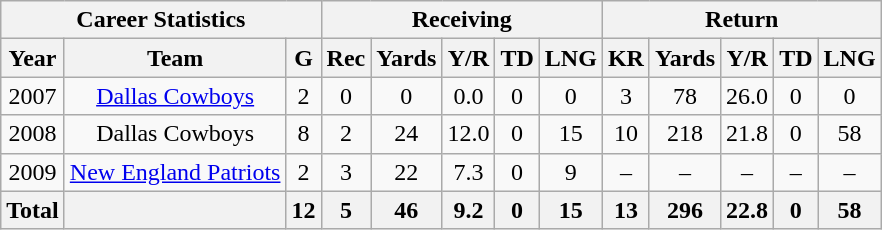<table class="wikitable" style="text-align:center">
<tr>
<th colspan=3 align="center">Career Statistics</th>
<th colspan=5 align="center">Receiving</th>
<th colspan=5 align="center">Return</th>
</tr>
<tr>
<th><strong>Year</strong></th>
<th><strong>Team</strong></th>
<th><strong>G</strong></th>
<th><strong>Rec</strong></th>
<th><strong>Yards</strong></th>
<th><strong>Y/R</strong></th>
<th><strong>TD</strong></th>
<th><strong>LNG</strong></th>
<th><strong>KR</strong></th>
<th><strong>Yards</strong></th>
<th><strong>Y/R</strong></th>
<th><strong>TD</strong></th>
<th><strong>LNG</strong></th>
</tr>
<tr>
<td>2007</td>
<td><a href='#'>Dallas Cowboys</a></td>
<td>2</td>
<td>0</td>
<td>0</td>
<td>0.0</td>
<td>0</td>
<td>0</td>
<td>3</td>
<td>78</td>
<td>26.0</td>
<td>0</td>
<td>0</td>
</tr>
<tr>
<td>2008</td>
<td>Dallas Cowboys</td>
<td>8</td>
<td>2</td>
<td>24</td>
<td>12.0</td>
<td>0</td>
<td>15</td>
<td>10</td>
<td>218</td>
<td>21.8</td>
<td>0</td>
<td>58</td>
</tr>
<tr>
<td>2009</td>
<td><a href='#'>New England Patriots</a></td>
<td>2</td>
<td>3</td>
<td>22</td>
<td>7.3</td>
<td>0</td>
<td>9</td>
<td>–</td>
<td>–</td>
<td>–</td>
<td>–</td>
<td>–</td>
</tr>
<tr>
<th>Total</th>
<th></th>
<th>12</th>
<th>5</th>
<th>46</th>
<th>9.2</th>
<th>0</th>
<th>15</th>
<th>13</th>
<th>296</th>
<th>22.8</th>
<th>0</th>
<th>58</th>
</tr>
</table>
